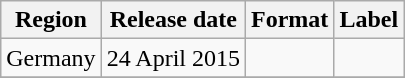<table class="wikitable">
<tr>
<th>Region</th>
<th>Release date</th>
<th>Format</th>
<th>Label</th>
</tr>
<tr>
<td>Germany</td>
<td>24 April 2015</td>
<td></td>
<td></td>
</tr>
<tr>
</tr>
</table>
